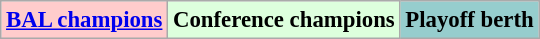<table class="wikitable" style="font-size:95%">
<tr>
<td align="center" bgcolor="#FFCCCC"><strong><a href='#'>BAL champions</a></strong></td>
<td align="center" bgcolor="#DDFFDD"><strong>Conference champions</strong></td>
<td align="center" bgcolor="#96CDCD"><strong>Playoff berth</strong></td>
</tr>
</table>
